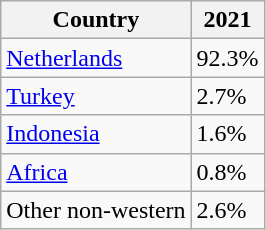<table class="wikitable">
<tr>
<th><strong>Country</strong></th>
<th>2021</th>
</tr>
<tr>
<td> <a href='#'>Netherlands</a></td>
<td>92.3%</td>
</tr>
<tr>
<td><a href='#'>Turkey</a></td>
<td>2.7%</td>
</tr>
<tr>
<td> <a href='#'>Indonesia</a></td>
<td>1.6%</td>
</tr>
<tr>
<td><a href='#'>Africa</a></td>
<td>0.8%</td>
</tr>
<tr>
<td>Other non-western</td>
<td>2.6%</td>
</tr>
</table>
